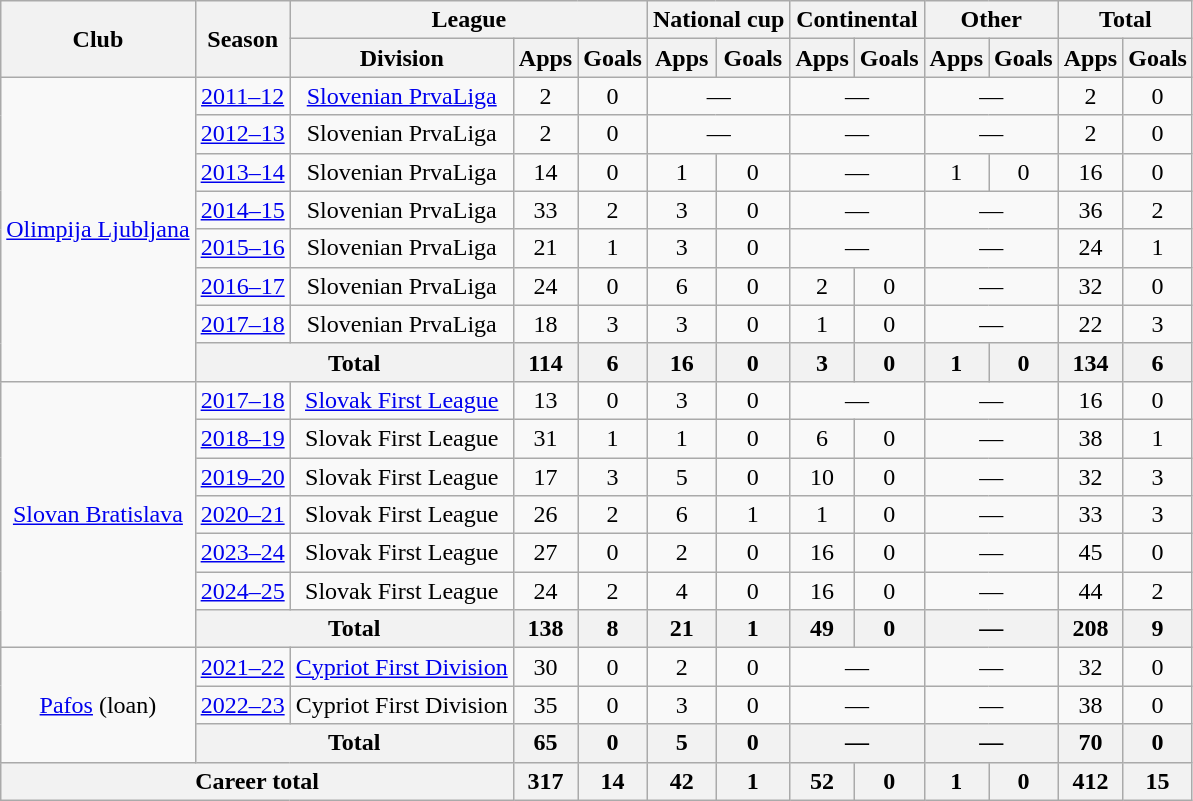<table class="wikitable" style="text-align: center;">
<tr>
<th rowspan=2>Club</th>
<th rowspan=2>Season</th>
<th colspan=3>League</th>
<th colspan=2>National cup</th>
<th colspan=2>Continental</th>
<th colspan=2>Other</th>
<th colspan=2>Total</th>
</tr>
<tr>
<th>Division</th>
<th>Apps</th>
<th>Goals</th>
<th>Apps</th>
<th>Goals</th>
<th>Apps</th>
<th>Goals</th>
<th>Apps</th>
<th>Goals</th>
<th>Apps</th>
<th>Goals</th>
</tr>
<tr>
<td rowspan="8"><a href='#'>Olimpija Ljubljana</a></td>
<td><a href='#'>2011–12</a></td>
<td><a href='#'>Slovenian PrvaLiga</a></td>
<td>2</td>
<td>0</td>
<td colspan="2">—</td>
<td colspan="2">—</td>
<td colspan="2">—</td>
<td>2</td>
<td>0</td>
</tr>
<tr>
<td><a href='#'>2012–13</a></td>
<td>Slovenian PrvaLiga</td>
<td>2</td>
<td>0</td>
<td colspan="2">—</td>
<td colspan="2">—</td>
<td colspan="2">—</td>
<td>2</td>
<td>0</td>
</tr>
<tr>
<td><a href='#'>2013–14</a></td>
<td>Slovenian PrvaLiga</td>
<td>14</td>
<td>0</td>
<td>1</td>
<td>0</td>
<td colspan="2">—</td>
<td>1</td>
<td>0</td>
<td>16</td>
<td>0</td>
</tr>
<tr>
<td><a href='#'>2014–15</a></td>
<td>Slovenian PrvaLiga</td>
<td>33</td>
<td>2</td>
<td>3</td>
<td>0</td>
<td colspan="2">—</td>
<td colspan="2">—</td>
<td>36</td>
<td>2</td>
</tr>
<tr>
<td><a href='#'>2015–16</a></td>
<td>Slovenian PrvaLiga</td>
<td>21</td>
<td>1</td>
<td>3</td>
<td>0</td>
<td colspan="2">—</td>
<td colspan="2">—</td>
<td>24</td>
<td>1</td>
</tr>
<tr>
<td><a href='#'>2016–17</a></td>
<td>Slovenian PrvaLiga</td>
<td>24</td>
<td>0</td>
<td>6</td>
<td>0</td>
<td>2</td>
<td>0</td>
<td colspan="2">—</td>
<td>32</td>
<td>0</td>
</tr>
<tr>
<td><a href='#'>2017–18</a></td>
<td>Slovenian PrvaLiga</td>
<td>18</td>
<td>3</td>
<td>3</td>
<td>0</td>
<td>1</td>
<td>0</td>
<td colspan="2">—</td>
<td>22</td>
<td>3</td>
</tr>
<tr>
<th colspan="2">Total</th>
<th>114</th>
<th>6</th>
<th>16</th>
<th>0</th>
<th>3</th>
<th>0</th>
<th>1</th>
<th>0</th>
<th>134</th>
<th>6</th>
</tr>
<tr>
<td rowspan="7"><a href='#'>Slovan Bratislava</a></td>
<td><a href='#'>2017–18</a></td>
<td><a href='#'>Slovak First League</a></td>
<td>13</td>
<td>0</td>
<td>3</td>
<td>0</td>
<td colspan="2">—</td>
<td colspan="2">—</td>
<td>16</td>
<td>0</td>
</tr>
<tr>
<td><a href='#'>2018–19</a></td>
<td>Slovak First League</td>
<td>31</td>
<td>1</td>
<td>1</td>
<td>0</td>
<td>6</td>
<td>0</td>
<td colspan="2">—</td>
<td>38</td>
<td>1</td>
</tr>
<tr>
<td><a href='#'>2019–20</a></td>
<td>Slovak First League</td>
<td>17</td>
<td>3</td>
<td>5</td>
<td>0</td>
<td>10</td>
<td>0</td>
<td colspan="2">—</td>
<td>32</td>
<td>3</td>
</tr>
<tr>
<td><a href='#'>2020–21</a></td>
<td>Slovak First League</td>
<td>26</td>
<td>2</td>
<td>6</td>
<td>1</td>
<td>1</td>
<td>0</td>
<td colspan="2">—</td>
<td>33</td>
<td>3</td>
</tr>
<tr>
<td><a href='#'>2023–24</a></td>
<td>Slovak First League</td>
<td>27</td>
<td>0</td>
<td>2</td>
<td>0</td>
<td>16</td>
<td>0</td>
<td colspan="2">—</td>
<td>45</td>
<td>0</td>
</tr>
<tr>
<td><a href='#'>2024–25</a></td>
<td>Slovak First League</td>
<td>24</td>
<td>2</td>
<td>4</td>
<td>0</td>
<td>16</td>
<td>0</td>
<td colspan="2">—</td>
<td>44</td>
<td>2</td>
</tr>
<tr>
<th colspan="2">Total</th>
<th>138</th>
<th>8</th>
<th>21</th>
<th>1</th>
<th>49</th>
<th>0</th>
<th colspan="2">—</th>
<th>208</th>
<th>9</th>
</tr>
<tr>
<td rowspan="3"><a href='#'>Pafos</a> (loan)</td>
<td><a href='#'>2021–22</a></td>
<td><a href='#'>Cypriot First Division</a></td>
<td>30</td>
<td>0</td>
<td>2</td>
<td>0</td>
<td colspan="2">—</td>
<td colspan="2">—</td>
<td>32</td>
<td>0</td>
</tr>
<tr>
<td><a href='#'>2022–23</a></td>
<td>Cypriot First Division</td>
<td>35</td>
<td>0</td>
<td>3</td>
<td>0</td>
<td colspan="2">—</td>
<td colspan="2">—</td>
<td>38</td>
<td>0</td>
</tr>
<tr>
<th colspan="2">Total</th>
<th>65</th>
<th>0</th>
<th>5</th>
<th>0</th>
<th colspan="2">—</th>
<th colspan="2">—</th>
<th>70</th>
<th>0</th>
</tr>
<tr>
<th colspan="3">Career total</th>
<th>317</th>
<th>14</th>
<th>42</th>
<th>1</th>
<th>52</th>
<th>0</th>
<th>1</th>
<th>0</th>
<th>412</th>
<th>15</th>
</tr>
</table>
